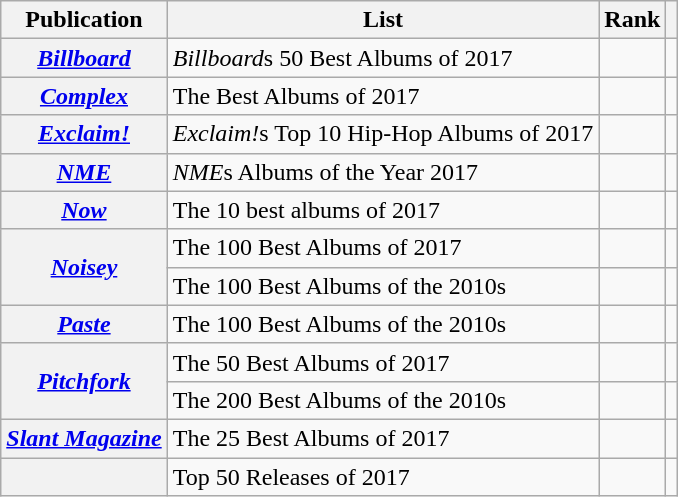<table class="wikitable sortable plainrowheaders" style="border:none; margin:0;">
<tr>
<th scope="col">Publication</th>
<th scope="col" class="unsortable">List</th>
<th scope="col" data-sort-type="number">Rank</th>
<th scope="col" class="unsortable"></th>
</tr>
<tr>
<th scope="row"><em><a href='#'>Billboard</a></em></th>
<td><em>Billboard</em>s 50 Best Albums of 2017</td>
<td></td>
<td></td>
</tr>
<tr>
<th scope="row"><em><a href='#'>Complex</a></em></th>
<td>The Best Albums of 2017</td>
<td></td>
<td></td>
</tr>
<tr>
<th scope="row"><em><a href='#'>Exclaim!</a></em></th>
<td><em>Exclaim!</em>s Top 10 Hip-Hop Albums of 2017</td>
<td></td>
<td></td>
</tr>
<tr>
<th scope="row"><em><a href='#'>NME</a></em></th>
<td><em>NME</em>s Albums of the Year 2017</td>
<td></td>
<td></td>
</tr>
<tr>
<th scope="row"><em><a href='#'>Now</a></em></th>
<td>The 10 best albums of 2017</td>
<td></td>
<td></td>
</tr>
<tr>
<th scope="row" rowspan="2"><em><a href='#'>Noisey</a></em></th>
<td>The 100 Best Albums of 2017</td>
<td></td>
<td></td>
</tr>
<tr>
<td>The 100 Best Albums of the 2010s</td>
<td></td>
<td></td>
</tr>
<tr>
<th scope="row"><em><a href='#'>Paste</a></em></th>
<td>The 100 Best Albums of the 2010s</td>
<td></td>
<td></td>
</tr>
<tr>
<th scope="row" rowspan="2"><em><a href='#'>Pitchfork</a></em></th>
<td>The 50 Best Albums of 2017</td>
<td></td>
<td></td>
</tr>
<tr>
<td>The 200 Best Albums of the 2010s</td>
<td></td>
<td></td>
</tr>
<tr>
<th scope="row"><em><a href='#'>Slant Magazine</a></em></th>
<td>The 25 Best Albums of 2017</td>
<td></td>
<td></td>
</tr>
<tr>
<th scope="row"></th>
<td>Top 50 Releases of 2017</td>
<td></td>
<td></td>
</tr>
</table>
